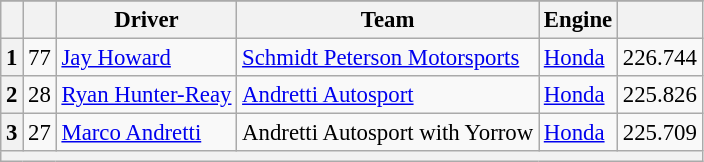<table class="wikitable" style="font-size:95%;">
<tr>
</tr>
<tr>
<th></th>
<th></th>
<th>Driver</th>
<th>Team</th>
<th>Engine</th>
<th></th>
</tr>
<tr>
<th>1</th>
<td style="text-align:center;">77</td>
<td> <a href='#'>Jay Howard</a></td>
<td><a href='#'>Schmidt Peterson Motorsports</a></td>
<td><a href='#'>Honda</a></td>
<td>226.744</td>
</tr>
<tr>
<th>2</th>
<td style="text-align:center;">28</td>
<td> <a href='#'>Ryan Hunter-Reay</a></td>
<td><a href='#'>Andretti Autosport</a></td>
<td><a href='#'>Honda</a></td>
<td>225.826</td>
</tr>
<tr>
<th>3</th>
<td style="text-align:center;">27</td>
<td> <a href='#'>Marco Andretti</a></td>
<td>Andretti Autosport with Yorrow</td>
<td><a href='#'>Honda</a></td>
<td>225.709</td>
</tr>
<tr>
<th colspan=6></th>
</tr>
</table>
